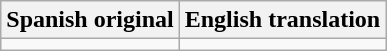<table class="wikitable">
<tr>
<th>Spanish original</th>
<th>English translation</th>
</tr>
<tr style="vertical-align:top; white-space:nowrap;">
<td></td>
<td></td>
</tr>
</table>
